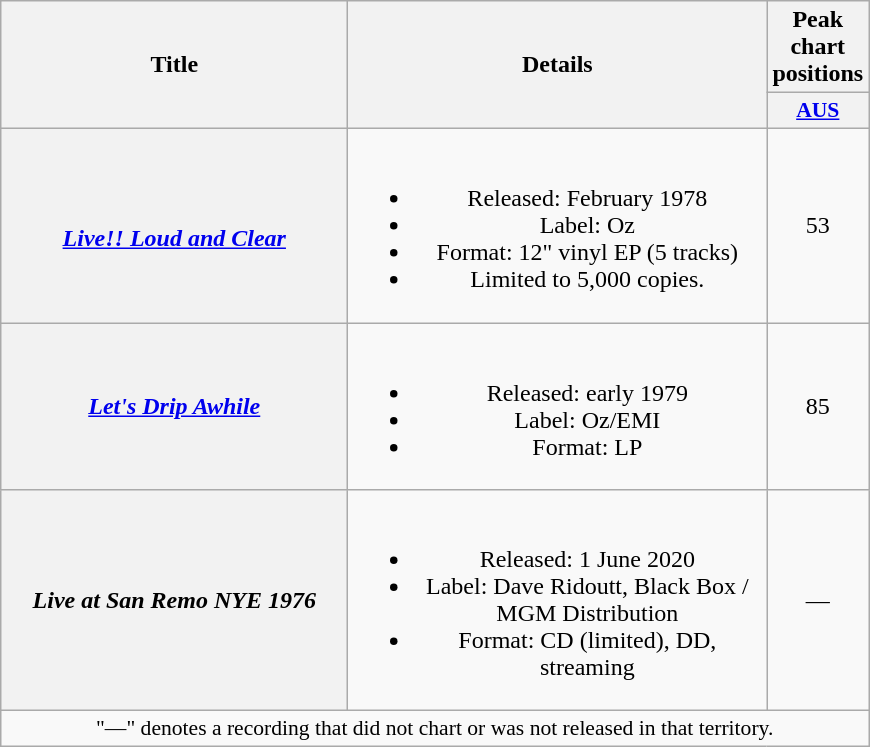<table class="wikitable plainrowheaders" style="text-align:center;">
<tr>
<th scope="col" rowspan="2" style="width:14em;">Title</th>
<th scope="col" rowspan="2" style="width:17em;">Details</th>
<th scope="col" colspan="1">Peak chart positions</th>
</tr>
<tr>
<th scope="col" style="width:2.5em;font-size:90%;"><a href='#'>AUS</a><br></th>
</tr>
<tr>
<th scope="row"><br><em><a href='#'>Live!! Loud and Clear</a></em></th>
<td><br><ul><li>Released: February 1978</li><li>Label: Oz </li><li>Format: 12" vinyl EP (5 tracks)</li><li>Limited to 5,000 copies.</li></ul></td>
<td>53</td>
</tr>
<tr>
<th scope="row"><em><a href='#'>Let's Drip Awhile</a></em></th>
<td><br><ul><li>Released: early 1979</li><li>Label: Oz/EMI </li><li>Format: LP</li></ul></td>
<td>85</td>
</tr>
<tr>
<th scope="row"><em>Live at San Remo NYE 1976</em></th>
<td><br><ul><li>Released: 1 June 2020</li><li>Label: Dave Ridoutt, Black Box / MGM Distribution</li><li>Format: CD (limited), DD, streaming</li></ul></td>
<td>—</td>
</tr>
<tr>
<td colspan="5" style="font-size:90%;">"—" denotes a recording that did not chart or was not released in that territory.</td>
</tr>
</table>
